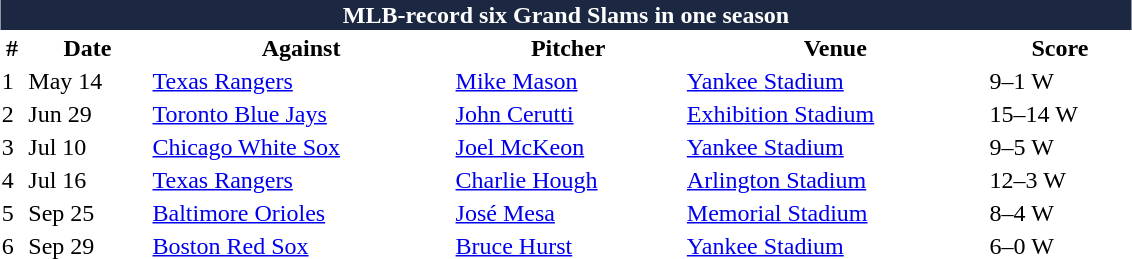<table class="toccolours collapsible collapsed" style="width:60%; clear:both; margin:1.5em auto; align:left;">
<tr>
<th style="background:#1c2841; color:white" colspan=6>MLB-record six Grand Slams in one season </th>
</tr>
<tr>
<th>#</th>
<th>Date</th>
<th>Against</th>
<th>Pitcher</th>
<th>Venue</th>
<th>Score</th>
</tr>
<tr>
<td>1</td>
<td>May 14</td>
<td><a href='#'>Texas Rangers</a></td>
<td><a href='#'>Mike Mason</a></td>
<td><a href='#'>Yankee Stadium</a></td>
<td>9–1 W</td>
</tr>
<tr>
<td>2</td>
<td>Jun 29</td>
<td><a href='#'>Toronto Blue Jays</a></td>
<td><a href='#'>John Cerutti</a></td>
<td><a href='#'>Exhibition Stadium</a></td>
<td>15–14 W</td>
</tr>
<tr>
<td>3</td>
<td>Jul 10</td>
<td><a href='#'>Chicago White Sox</a></td>
<td><a href='#'>Joel McKeon</a></td>
<td><a href='#'>Yankee Stadium</a></td>
<td>9–5 W</td>
</tr>
<tr>
<td>4</td>
<td>Jul 16</td>
<td><a href='#'>Texas Rangers</a></td>
<td><a href='#'>Charlie Hough</a></td>
<td><a href='#'>Arlington Stadium</a></td>
<td>12–3 W</td>
</tr>
<tr>
<td>5</td>
<td>Sep 25</td>
<td><a href='#'>Baltimore Orioles</a></td>
<td><a href='#'>José Mesa</a></td>
<td><a href='#'>Memorial Stadium</a></td>
<td>8–4 W</td>
</tr>
<tr>
<td>6</td>
<td>Sep 29</td>
<td><a href='#'>Boston Red Sox</a></td>
<td><a href='#'>Bruce Hurst</a></td>
<td><a href='#'>Yankee Stadium</a></td>
<td>6–0 W</td>
</tr>
</table>
